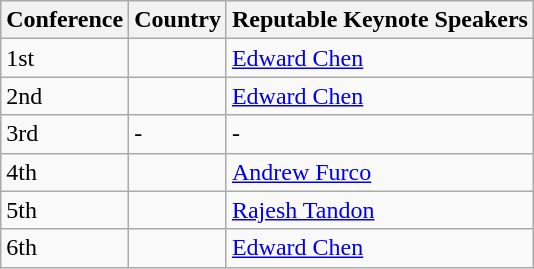<table class="wikitable">
<tr>
<th>Conference</th>
<th>Country</th>
<th>Reputable Keynote Speakers</th>
</tr>
<tr>
<td>1st</td>
<td></td>
<td><a href='#'>Edward Chen</a></td>
</tr>
<tr>
<td>2nd</td>
<td></td>
<td><a href='#'>Edward Chen</a></td>
</tr>
<tr>
<td>3rd</td>
<td>-</td>
<td>-</td>
</tr>
<tr>
<td>4th</td>
<td></td>
<td><a href='#'>Andrew Furco</a></td>
</tr>
<tr>
<td>5th</td>
<td></td>
<td><a href='#'>Rajesh Tandon</a></td>
</tr>
<tr>
<td>6th</td>
<td></td>
<td><a href='#'>Edward Chen</a></td>
</tr>
</table>
